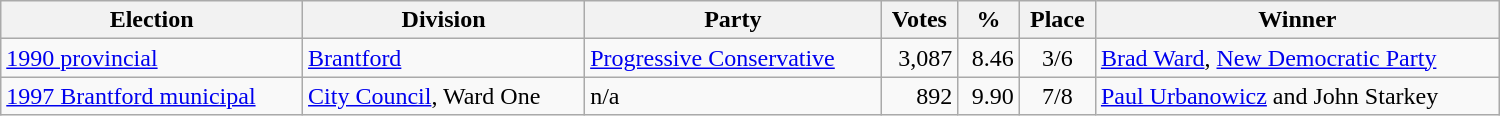<table class="wikitable" width="1000">
<tr>
<th align="left">Election</th>
<th align="left">Division</th>
<th align="left">Party</th>
<th align="right">Votes</th>
<th align="right">%</th>
<th align="center">Place</th>
<th align="center">Winner</th>
</tr>
<tr>
<td align="left"><a href='#'>1990 provincial</a></td>
<td align="left"><a href='#'>Brantford</a></td>
<td align="left"><a href='#'>Progressive Conservative</a></td>
<td align="right">3,087</td>
<td align="right">8.46</td>
<td align="center">3/6</td>
<td align="left"><a href='#'>Brad Ward</a>, <a href='#'>New Democratic Party</a></td>
</tr>
<tr>
<td align="left"><a href='#'>1997 Brantford municipal</a></td>
<td align="left"><a href='#'>City Council</a>, Ward One</td>
<td align="left">n/a</td>
<td align="right">892</td>
<td align="right">9.90</td>
<td align="center">7/8</td>
<td align="left"><a href='#'>Paul Urbanowicz</a> and John Starkey</td>
</tr>
</table>
